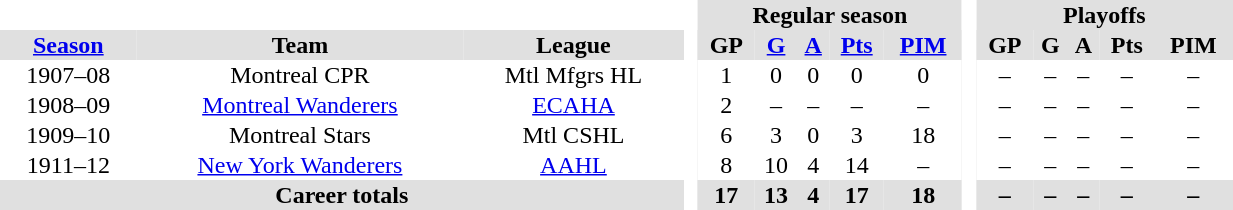<table BORDER="0" CELLPADDING="1" CELLSPACING="0" width="65%" style="text-align:center">
<tr bgcolor="#e0e0e0">
<th colspan="3" bgcolor="#ffffff"> </th>
<th rowspan="99" bgcolor="#ffffff"> </th>
<th colspan="5">Regular season</th>
<th rowspan="99" bgcolor="#ffffff"> </th>
<th colspan="5">Playoffs</th>
</tr>
<tr bgcolor="#e0e0e0">
<th><a href='#'>Season</a></th>
<th>Team</th>
<th>League</th>
<th>GP</th>
<th><a href='#'>G</a></th>
<th><a href='#'>A</a></th>
<th><a href='#'>Pts</a></th>
<th><a href='#'>PIM</a></th>
<th>GP</th>
<th>G</th>
<th>A</th>
<th>Pts</th>
<th>PIM</th>
</tr>
<tr ALIGN="center">
<td>1907–08</td>
<td>Montreal CPR</td>
<td>Mtl Mfgrs HL</td>
<td>1</td>
<td>0</td>
<td>0</td>
<td>0</td>
<td>0</td>
<td>–</td>
<td>–</td>
<td>–</td>
<td>–</td>
<td>–</td>
</tr>
<tr ALIGN="center">
<td>1908–09</td>
<td><a href='#'>Montreal Wanderers</a></td>
<td><a href='#'>ECAHA</a></td>
<td>2</td>
<td>–</td>
<td>–</td>
<td>–</td>
<td>–</td>
<td>–</td>
<td>–</td>
<td>–</td>
<td>–</td>
<td>–</td>
</tr>
<tr ALIGN="center">
<td>1909–10</td>
<td>Montreal Stars</td>
<td>Mtl CSHL</td>
<td>6</td>
<td>3</td>
<td>0</td>
<td>3</td>
<td>18</td>
<td>–</td>
<td>–</td>
<td>–</td>
<td>–</td>
<td>–</td>
</tr>
<tr ALIGN="center">
<td>1911–12</td>
<td><a href='#'>New York Wanderers</a></td>
<td><a href='#'>AAHL</a></td>
<td>8</td>
<td>10</td>
<td>4</td>
<td>14</td>
<td>–</td>
<td>–</td>
<td>–</td>
<td>–</td>
<td>–</td>
<td>–</td>
</tr>
<tr ALIGN="center" bgcolor="#e0e0e0">
<th colspan="3" align="center">Career totals</th>
<th>17</th>
<th>13</th>
<th>4</th>
<th>17</th>
<th>18</th>
<th>–</th>
<th>–</th>
<th>–</th>
<th>–</th>
<th>–</th>
</tr>
</table>
